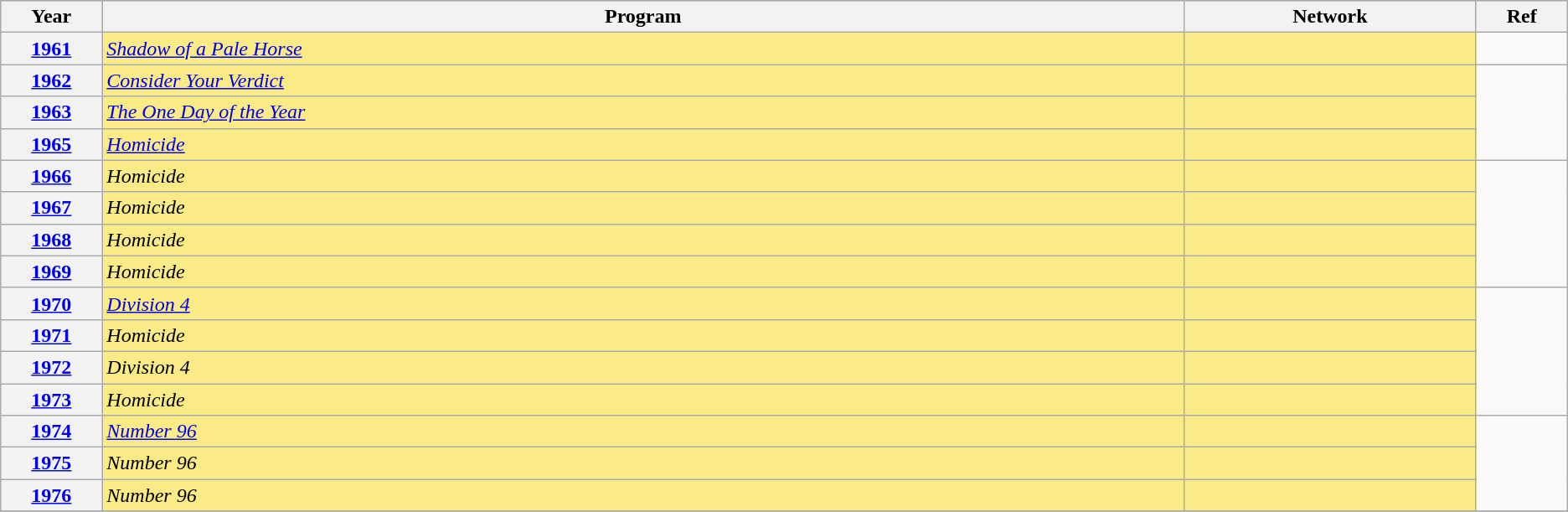<table class="wikitable sortable">
<tr style="background:#bebebe;">
<th scope="col" style="width:1%;">Year</th>
<th scope="col" style="width:16%;">Program</th>
<th scope="col" style="width:4%;">Network</th>
<th scope="col" style="width:1%;" class="unsortable">Ref</th>
</tr>
<tr>
<th scope="row" style="text-align:center"><a href='#'>1961</a></th>
<td style="background:#FAEB86"><em><a href='#'>Shadow of a Pale Horse</a></em></td>
<td style="background:#FAEB86"></td>
<td></td>
</tr>
<tr>
<th scope="row" style="text-align:center"><a href='#'>1962</a></th>
<td style="background:#FAEB86"><em><a href='#'>Consider Your Verdict</a></em></td>
<td style="background:#FAEB86"></td>
<td rowspan="3"></td>
</tr>
<tr>
<th scope="row" style="text-align:center"><a href='#'>1963</a></th>
<td style="background:#FAEB86"><em><a href='#'>The One Day of the Year</a></em></td>
<td style="background:#FAEB86"></td>
</tr>
<tr>
<th scope="row" style="text-align:center"><a href='#'>1965</a></th>
<td style="background:#FAEB86"><em><a href='#'>Homicide</a></em></td>
<td style="background:#FAEB86"></td>
</tr>
<tr>
<th scope="row" style="text-align:center"><a href='#'>1966</a></th>
<td style="background:#FAEB86"><em>Homicide</em></td>
<td style="background:#FAEB86"></td>
<td rowspan="4"></td>
</tr>
<tr>
<th scope="row" style="text-align:center"><a href='#'>1967</a></th>
<td style="background:#FAEB86"><em>Homicide</em></td>
<td style="background:#FAEB86"></td>
</tr>
<tr>
<th scope="row" style="text-align:center"><a href='#'>1968</a></th>
<td style="background:#FAEB86"><em>Homicide</em></td>
<td style="background:#FAEB86"></td>
</tr>
<tr>
<th scope="row" style="text-align:center"><a href='#'>1969</a></th>
<td style="background:#FAEB86"><em>Homicide</em></td>
<td style="background:#FAEB86"></td>
</tr>
<tr>
<th scope="row" style="text-align:center"><a href='#'>1970</a></th>
<td style="background:#FAEB86"><em><a href='#'>Division 4</a></em></td>
<td style="background:#FAEB86"></td>
<td rowspan="4"></td>
</tr>
<tr>
<th scope="row" style="text-align:center"><a href='#'>1971</a></th>
<td style="background:#FAEB86"><em>Homicide</em></td>
<td style="background:#FAEB86"></td>
</tr>
<tr>
<th scope="row" style="text-align:center"><a href='#'>1972</a></th>
<td style="background:#FAEB86"><em>Division 4</em></td>
<td style="background:#FAEB86"></td>
</tr>
<tr>
<th scope="row" style="text-align:center"><a href='#'>1973</a></th>
<td style="background:#FAEB86"><em>Homicide</em></td>
<td style="background:#FAEB86"></td>
</tr>
<tr>
<th scope="row" style="text-align:center"><a href='#'>1974</a></th>
<td style="background:#FAEB86"><em><a href='#'>Number 96</a></em></td>
<td style="background:#FAEB86"></td>
<td rowspan="3"></td>
</tr>
<tr>
<th scope="row" style="text-align:center"><a href='#'>1975</a></th>
<td style="background:#FAEB86"><em>Number 96</em></td>
<td style="background:#FAEB86"></td>
</tr>
<tr>
<th scope="row" style="text-align:center"><a href='#'>1976</a></th>
<td style="background:#FAEB86"><em>Number 96</em></td>
<td style="background:#FAEB86"></td>
</tr>
<tr>
</tr>
</table>
